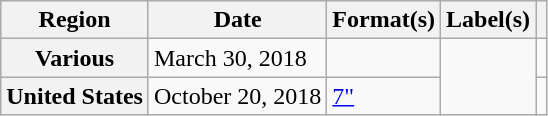<table class="wikitable plainrowheaders" border="1">
<tr>
<th scope="col">Region</th>
<th scope="col">Date</th>
<th scope="col">Format(s)</th>
<th scope="col">Label(s)</th>
<th scope="col"></th>
</tr>
<tr>
<th scope="row">Various</th>
<td>March 30, 2018</td>
<td></td>
<td rowspan="2"></td>
<td align="center"></td>
</tr>
<tr>
<th scope="row">United States</th>
<td>October 20, 2018</td>
<td><a href='#'>7"</a></td>
<td align="center"></td>
</tr>
</table>
